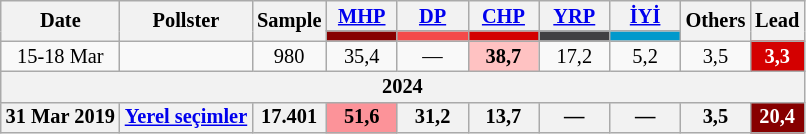<table class="wikitable mw-collapsible" style="text-align:center; font-size:85%; line-height:14px;">
<tr>
<th rowspan="2">Date</th>
<th rowspan="2">Pollster</th>
<th rowspan="2">Sample</th>
<th style="width:3em;"><a href='#'>MHP</a></th>
<th style="width:3em;"><a href='#'>DP</a></th>
<th style="width:3em;"><a href='#'>CHP</a></th>
<th style="width:3em;"><a href='#'>YRP</a></th>
<th style="width:3em;"><a href='#'>İYİ</a></th>
<th rowspan="2">Others</th>
<th rowspan="2">Lead</th>
</tr>
<tr>
<th style="background:#870000;"></th>
<th style="background:#F44A4A;"></th>
<th style="background:#d40000;"></th>
<th style="background:#414042;"></th>
<th style="background:#0099cc;"></th>
</tr>
<tr>
<td>15-18 Mar</td>
<td></td>
<td>980</td>
<td>35,4</td>
<td>—</td>
<td style="background:#FFC2C2"><strong>38,7</strong></td>
<td>17,2</td>
<td>5,2</td>
<td>3,5</td>
<th style="background:#d40000; color:white;">3,3</th>
</tr>
<tr>
<th colspan="10">2024</th>
</tr>
<tr>
<th>31 Mar 2019</th>
<th><a href='#'>Yerel seçimler</a></th>
<th>17.401</th>
<th style="background:#fc9399">51,6</th>
<th>31,2</th>
<th>13,7</th>
<th>—</th>
<th>—</th>
<th>3,5</th>
<th style="background:#870000; color:white;">20,4</th>
</tr>
</table>
